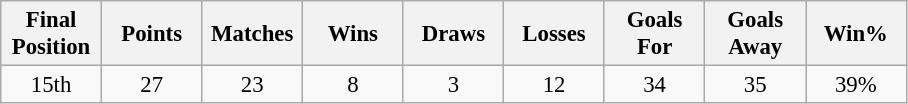<table class="wikitable" style="font-size: 95%; text-align: center;">
<tr>
<th width=60>Final Position</th>
<th width=60>Points</th>
<th width=60>Matches</th>
<th width=60>Wins</th>
<th width=60>Draws</th>
<th width=60>Losses</th>
<th width=60>Goals For</th>
<th width=60>Goals Away</th>
<th width=60>Win%</th>
</tr>
<tr>
<td>15th</td>
<td>27</td>
<td>23</td>
<td>8</td>
<td>3</td>
<td>12</td>
<td>34</td>
<td>35</td>
<td>39%</td>
</tr>
</table>
